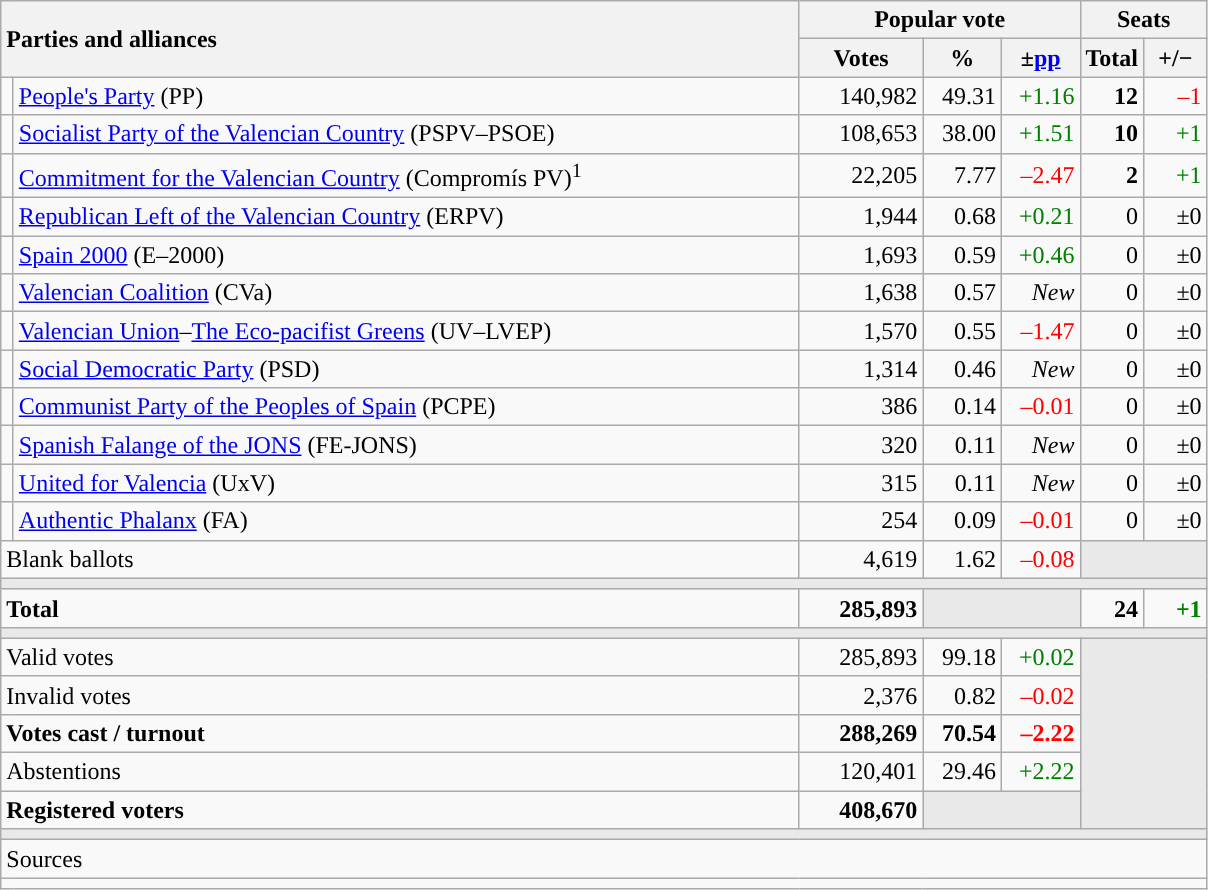<table class="wikitable" style="text-align:right;">
<tr>
<th style="text-align:left;" rowspan="2" colspan="2" width="525">Parties and alliances</th>
<th colspan="3">Popular vote</th>
<th colspan="2">Seats</th>
</tr>
<tr>
<th width="75">Votes</th>
<th width="45">%</th>
<th width="45">±<a href='#'>pp</a></th>
<th width="35">Total</th>
<th width="35">+/−</th>
</tr>
<tr>
<td width="1" style="color:inherit;background:"></td>
<td align="left"><a href='#'>People's Party</a> (PP)</td>
<td>140,982</td>
<td>49.31</td>
<td style="color:green;">+1.16</td>
<td><strong>12</strong></td>
<td style="color:red;">–1</td>
</tr>
<tr>
<td style="color:inherit;background:"></td>
<td align="left"><a href='#'>Socialist Party of the Valencian Country</a> (PSPV–PSOE)</td>
<td>108,653</td>
<td>38.00</td>
<td style="color:green;">+1.51</td>
<td><strong>10</strong></td>
<td style="color:green;">+1</td>
</tr>
<tr>
<td style="color:inherit;background:"></td>
<td align="left"><a href='#'>Commitment for the Valencian Country</a> (Compromís PV)<sup>1</sup></td>
<td>22,205</td>
<td>7.77</td>
<td style="color:red;">–2.47</td>
<td><strong>2</strong></td>
<td style="color:green;">+1</td>
</tr>
<tr>
<td style="color:inherit;background:"></td>
<td align="left"><a href='#'>Republican Left of the Valencian Country</a> (ERPV)</td>
<td>1,944</td>
<td>0.68</td>
<td style="color:green;">+0.21</td>
<td>0</td>
<td>±0</td>
</tr>
<tr>
<td style="color:inherit;background:"></td>
<td align="left"><a href='#'>Spain 2000</a> (E–2000)</td>
<td>1,693</td>
<td>0.59</td>
<td style="color:green;">+0.46</td>
<td>0</td>
<td>±0</td>
</tr>
<tr>
<td style="color:inherit;background:"></td>
<td align="left"><a href='#'>Valencian Coalition</a> (CVa)</td>
<td>1,638</td>
<td>0.57</td>
<td><em>New</em></td>
<td>0</td>
<td>±0</td>
</tr>
<tr>
<td style="color:inherit;background:"></td>
<td align="left"><a href='#'>Valencian Union</a>–<a href='#'>The Eco-pacifist Greens</a> (UV–LVEP)</td>
<td>1,570</td>
<td>0.55</td>
<td style="color:red;">–1.47</td>
<td>0</td>
<td>±0</td>
</tr>
<tr>
<td style="color:inherit;background:"></td>
<td align="left"><a href='#'>Social Democratic Party</a> (PSD)</td>
<td>1,314</td>
<td>0.46</td>
<td><em>New</em></td>
<td>0</td>
<td>±0</td>
</tr>
<tr>
<td style="color:inherit;background:"></td>
<td align="left"><a href='#'>Communist Party of the Peoples of Spain</a> (PCPE)</td>
<td>386</td>
<td>0.14</td>
<td style="color:red;">–0.01</td>
<td>0</td>
<td>±0</td>
</tr>
<tr>
<td style="color:inherit;background:"></td>
<td align="left"><a href='#'>Spanish Falange of the JONS</a> (FE-JONS)</td>
<td>320</td>
<td>0.11</td>
<td><em>New</em></td>
<td>0</td>
<td>±0</td>
</tr>
<tr>
<td style="color:inherit;background:"></td>
<td align="left"><a href='#'>United for Valencia</a> (UxV)</td>
<td>315</td>
<td>0.11</td>
<td><em>New</em></td>
<td>0</td>
<td>±0</td>
</tr>
<tr>
<td style="color:inherit;background:"></td>
<td align="left"><a href='#'>Authentic Phalanx</a> (FA)</td>
<td>254</td>
<td>0.09</td>
<td style="color:red;">–0.01</td>
<td>0</td>
<td>±0</td>
</tr>
<tr>
<td align="left" colspan="2">Blank ballots</td>
<td>4,619</td>
<td>1.62</td>
<td style="color:red;">–0.08</td>
<td bgcolor="#E9E9E9" colspan="2"></td>
</tr>
<tr>
<td colspan="7" bgcolor="#E9E9E9"></td>
</tr>
<tr style="font-weight:bold;">
<td align="left" colspan="2">Total</td>
<td>285,893</td>
<td bgcolor="#E9E9E9" colspan="2"></td>
<td>24</td>
<td style="color:green;">+1</td>
</tr>
<tr>
<td colspan="7" bgcolor="#E9E9E9"></td>
</tr>
<tr>
<td align="left" colspan="2">Valid votes</td>
<td>285,893</td>
<td>99.18</td>
<td style="color:green;">+0.02</td>
<td bgcolor="#E9E9E9" colspan="2" rowspan="5"></td>
</tr>
<tr>
<td align="left" colspan="2">Invalid votes</td>
<td>2,376</td>
<td>0.82</td>
<td style="color:red;">–0.02</td>
</tr>
<tr style="font-weight:bold;">
<td align="left" colspan="2">Votes cast / turnout</td>
<td>288,269</td>
<td>70.54</td>
<td style="color:red;">–2.22</td>
</tr>
<tr>
<td align="left" colspan="2">Abstentions</td>
<td>120,401</td>
<td>29.46</td>
<td style="color:green;">+2.22</td>
</tr>
<tr style="font-weight:bold;">
<td align="left" colspan="2">Registered voters</td>
<td>408,670</td>
<td bgcolor="#E9E9E9" colspan="2"></td>
</tr>
<tr>
<td colspan="7" bgcolor="#E9E9E9"></td>
</tr>
<tr>
<td align="left" colspan="7">Sources</td>
</tr>
<tr>
<td colspan="7" style="text-align:left; max-width:790px;"></td>
</tr>
</table>
